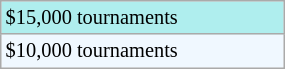<table class="wikitable"  style="font-size:85%; width:15%;">
<tr style="background:#afeeee;">
<td>$15,000 tournaments</td>
</tr>
<tr style="background:#f0f8ff;">
<td>$10,000 tournaments</td>
</tr>
</table>
